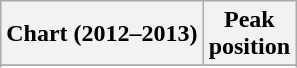<table class="wikitable sortable">
<tr>
<th>Chart (2012–2013)</th>
<th>Peak<br>position</th>
</tr>
<tr>
</tr>
<tr>
</tr>
<tr>
</tr>
<tr>
</tr>
</table>
